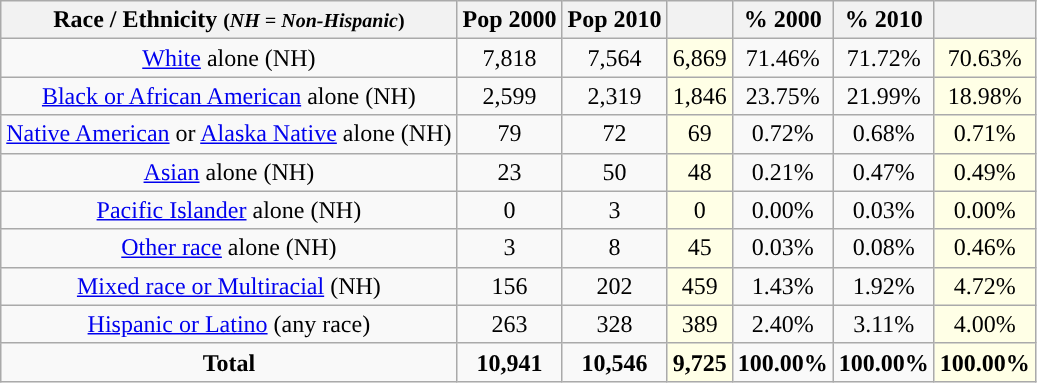<table class="wikitable" style="text-align:center;">
<tr>
<th>Race / Ethnicity <small>(<em>NH = Non-Hispanic</em>)</small></th>
<th>Pop 2000</th>
<th>Pop 2010</th>
<th></th>
<th>% 2000</th>
<th>% 2010</th>
<th></th>
</tr>
<tr>
<td><a href='#'>White</a> alone (NH)</td>
<td>7,818</td>
<td>7,564</td>
<td style='background: #ffffe6;'>6,869</td>
<td>71.46%</td>
<td>71.72%</td>
<td style='background: #ffffe6;'>70.63%</td>
</tr>
<tr>
<td><a href='#'>Black or African American</a> alone (NH)</td>
<td>2,599</td>
<td>2,319</td>
<td style='background: #ffffe6;'>1,846</td>
<td>23.75%</td>
<td>21.99%</td>
<td style='background: #ffffe6;'>18.98%</td>
</tr>
<tr>
<td><a href='#'>Native American</a> or <a href='#'>Alaska Native</a> alone (NH)</td>
<td>79</td>
<td>72</td>
<td style='background: #ffffe6;'>69</td>
<td>0.72%</td>
<td>0.68%</td>
<td style='background: #ffffe6;'>0.71%</td>
</tr>
<tr>
<td><a href='#'>Asian</a> alone (NH)</td>
<td>23</td>
<td>50</td>
<td style='background: #ffffe6;'>48</td>
<td>0.21%</td>
<td>0.47%</td>
<td style='background: #ffffe6;'>0.49%</td>
</tr>
<tr>
<td><a href='#'>Pacific Islander</a> alone (NH)</td>
<td>0</td>
<td>3</td>
<td style='background: #ffffe6;'>0</td>
<td>0.00%</td>
<td>0.03%</td>
<td style='background: #ffffe6;'>0.00%</td>
</tr>
<tr>
<td><a href='#'>Other race</a> alone (NH)</td>
<td>3</td>
<td>8</td>
<td style='background: #ffffe6;'>45</td>
<td>0.03%</td>
<td>0.08%</td>
<td style='background: #ffffe6;'>0.46%</td>
</tr>
<tr>
<td><a href='#'>Mixed race or Multiracial</a> (NH)</td>
<td>156</td>
<td>202</td>
<td style='background: #ffffe6;'>459</td>
<td>1.43%</td>
<td>1.92%</td>
<td style='background: #ffffe6;'>4.72%</td>
</tr>
<tr>
<td><a href='#'>Hispanic or Latino</a> (any race)</td>
<td>263</td>
<td>328</td>
<td style='background: #ffffe6;'>389</td>
<td>2.40%</td>
<td>3.11%</td>
<td style='background: #ffffe6;'>4.00%</td>
</tr>
<tr>
<td><strong>Total</strong></td>
<td><strong>10,941</strong></td>
<td><strong>10,546</strong></td>
<td style='background: #ffffe6;'><strong>9,725</strong></td>
<td><strong>100.00%</strong></td>
<td><strong>100.00%</strong></td>
<td style='background: #ffffe6;'><strong>100.00%</strong></td>
</tr>
</table>
